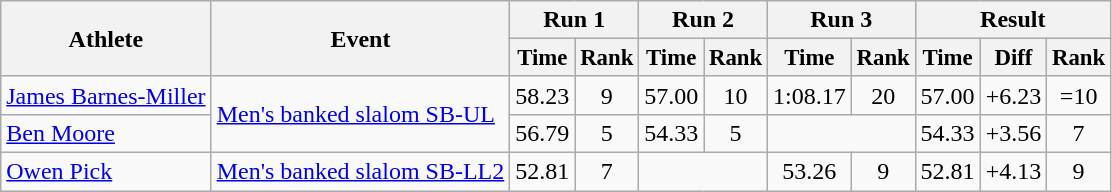<table class="wikitable" style="font-size:100%">
<tr>
<th rowspan="2">Athlete</th>
<th rowspan="2">Event</th>
<th colspan=2>Run 1</th>
<th colspan=2>Run 2</th>
<th colspan=2>Run 3</th>
<th colspan=3>Result</th>
</tr>
<tr style="font-size:95%">
<th>Time</th>
<th>Rank</th>
<th>Time</th>
<th>Rank</th>
<th>Time</th>
<th>Rank</th>
<th>Time</th>
<th>Diff</th>
<th>Rank</th>
</tr>
<tr align="center">
<td align="left"><a href='#'>James Barnes-Miller</a></td>
<td align="left" rowspan=2><a href='#'>Men's banked slalom SB-UL</a></td>
<td>58.23</td>
<td>9</td>
<td>57.00</td>
<td>10</td>
<td>1:08.17</td>
<td>20</td>
<td>57.00</td>
<td>+6.23</td>
<td>=10</td>
</tr>
<tr align="center">
<td align="left"><a href='#'>Ben Moore</a></td>
<td>56.79</td>
<td>5</td>
<td>54.33</td>
<td>5</td>
<td colspan=2></td>
<td>54.33</td>
<td>+3.56</td>
<td>7</td>
</tr>
<tr align="center">
<td align="left"><a href='#'>Owen Pick</a></td>
<td align="left"><a href='#'>Men's banked slalom SB-LL2</a></td>
<td>52.81</td>
<td>7</td>
<td colspan=2></td>
<td>53.26</td>
<td>9</td>
<td>52.81</td>
<td>+4.13</td>
<td>9</td>
</tr>
</table>
